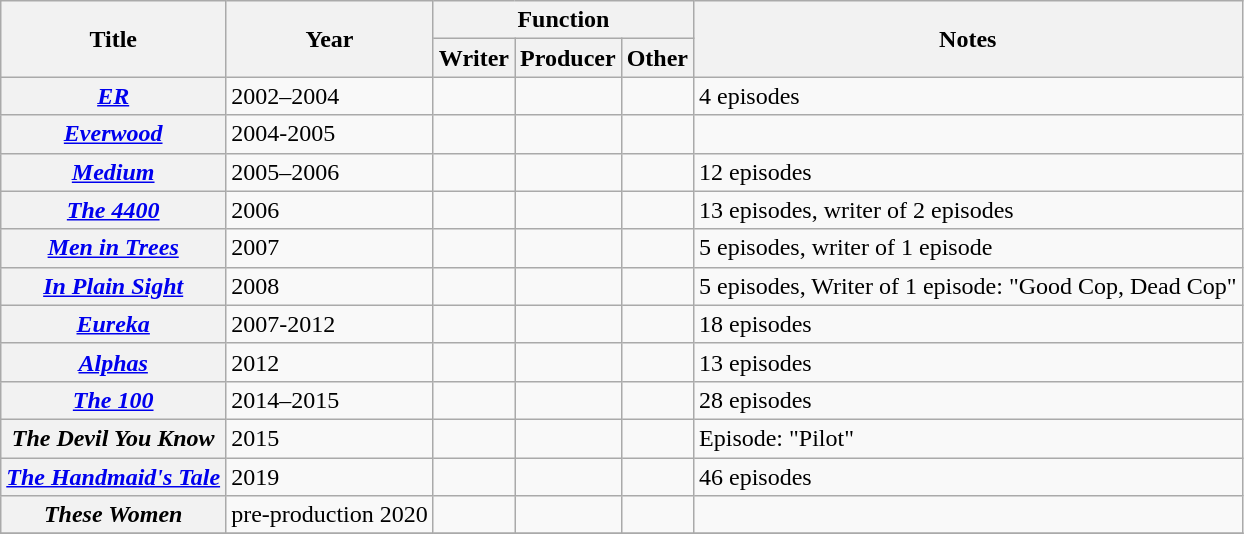<table class="wikitable sortable plainrowheaders" style="margin-right: 0;">
<tr>
<th rowspan="2" scope="col">Title</th>
<th rowspan="2" scope="col">Year</th>
<th colspan="3">Function</th>
<th rowspan="2" scope="col" class="unsortable">Notes</th>
</tr>
<tr>
<th scope="col">Writer</th>
<th scope="col">Producer</th>
<th scope="col">Other</th>
</tr>
<tr>
<th scope="row"><em><a href='#'>ER</a></em></th>
<td>2002–2004</td>
<td></td>
<td></td>
<td></td>
<td>4 episodes</td>
</tr>
<tr>
<th scope="row"><em><a href='#'>Everwood</a></em></th>
<td>2004-2005</td>
<td></td>
<td></td>
<td></td>
<td></td>
</tr>
<tr>
<th scope="row"><em><a href='#'>Medium</a></em></th>
<td>2005–2006</td>
<td></td>
<td></td>
<td></td>
<td>12 episodes</td>
</tr>
<tr>
<th scope="row"><em><a href='#'>The 4400</a></em></th>
<td>2006</td>
<td></td>
<td></td>
<td></td>
<td>13 episodes, writer of 2 episodes</td>
</tr>
<tr>
<th scope="row"><em><a href='#'>Men in Trees</a></em></th>
<td>2007</td>
<td></td>
<td></td>
<td></td>
<td>5 episodes, writer of 1 episode</td>
</tr>
<tr>
<th scope="row"><em><a href='#'>In Plain Sight</a></em></th>
<td>2008</td>
<td></td>
<td></td>
<td></td>
<td>5 episodes, Writer of 1 episode: "Good Cop, Dead Cop"</td>
</tr>
<tr>
<th scope="row"><em><a href='#'>Eureka</a></em></th>
<td>2007-2012</td>
<td></td>
<td></td>
<td></td>
<td>18 episodes</td>
</tr>
<tr>
<th scope="row"><em><a href='#'>Alphas</a></em></th>
<td>2012</td>
<td></td>
<td></td>
<td></td>
<td>13 episodes</td>
</tr>
<tr>
<th scope="row"><em><a href='#'>The 100</a></em></th>
<td>2014–2015</td>
<td></td>
<td></td>
<td></td>
<td>28 episodes</td>
</tr>
<tr>
<th scope="row"><em>The Devil You Know</em></th>
<td>2015</td>
<td></td>
<td></td>
<td></td>
<td>Episode: "Pilot"</td>
</tr>
<tr>
<th scope="row"><em><a href='#'>The Handmaid's Tale</a></em></th>
<td>2019</td>
<td></td>
<td></td>
<td></td>
<td>46 episodes</td>
</tr>
<tr>
<th scope="row"><em>These Women</em></th>
<td>pre-production 2020</td>
<td></td>
<td></td>
<td></td>
<td></td>
</tr>
<tr>
</tr>
</table>
